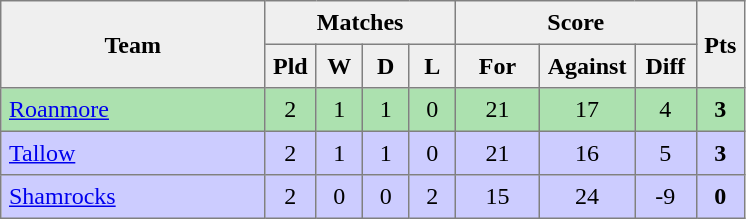<table style=border-collapse:collapse border=1 cellspacing=0 cellpadding=5>
<tr align=center bgcolor=#efefef>
<th rowspan=2 width=165>Team</th>
<th colspan=4>Matches</th>
<th colspan=3>Score</th>
<th rowspan=2width=20>Pts</th>
</tr>
<tr align=center bgcolor=#efefef>
<th width=20>Pld</th>
<th width=20>W</th>
<th width=20>D</th>
<th width=20>L</th>
<th width=45>For</th>
<th width=45>Against</th>
<th width=30>Diff</th>
</tr>
<tr align=center  style="background:#ACE1AF;">
<td style="text-align:left;"><a href='#'>Roanmore</a></td>
<td>2</td>
<td>1</td>
<td>1</td>
<td>0</td>
<td>21</td>
<td>17</td>
<td>4</td>
<td><strong>3</strong></td>
</tr>
<tr align=center style="background:#ccccff;">
<td style="text-align:left;"><a href='#'>Tallow</a></td>
<td>2</td>
<td>1</td>
<td>1</td>
<td>0</td>
<td>21</td>
<td>16</td>
<td>5</td>
<td><strong>3</strong></td>
</tr>
<tr align=center style="background:#ccccff;">
<td style="text-align:left;"><a href='#'>Shamrocks</a></td>
<td>2</td>
<td>0</td>
<td>0</td>
<td>2</td>
<td>15</td>
<td>24</td>
<td>-9</td>
<td><strong>0</strong></td>
</tr>
</table>
